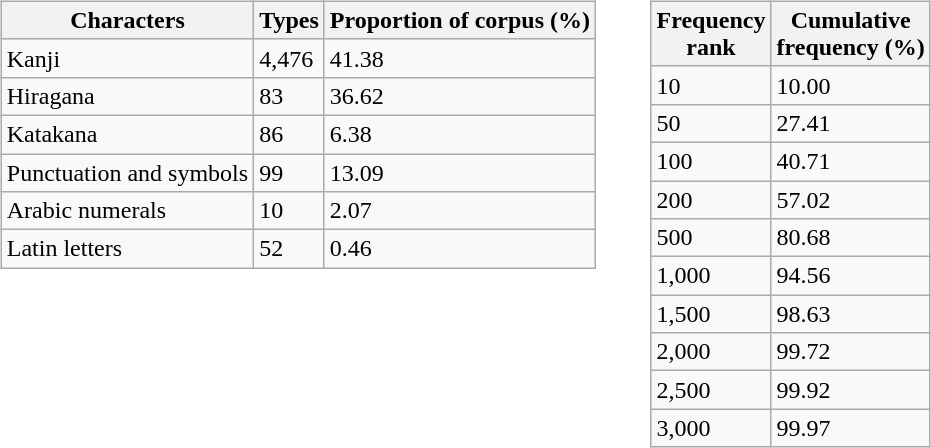<table>
<tr valign="top">
<td><br><table class="wikitable">
<tr>
<th>Characters</th>
<th>Types</th>
<th>Proportion of corpus (%)</th>
</tr>
<tr>
<td>Kanji</td>
<td>4,476</td>
<td>41.38</td>
</tr>
<tr>
<td>Hiragana</td>
<td>83</td>
<td>36.62</td>
</tr>
<tr>
<td>Katakana</td>
<td>86</td>
<td>6.38</td>
</tr>
<tr>
<td>Punctuation and symbols</td>
<td>99</td>
<td>13.09</td>
</tr>
<tr>
<td>Arabic numerals</td>
<td>10</td>
<td>2.07</td>
</tr>
<tr>
<td>Latin letters</td>
<td>52</td>
<td>0.46</td>
</tr>
</table>
</td>
<td>   </td>
<td><br><table class="wikitable">
<tr>
<th>Frequency <br>rank</th>
<th>Cumulative <br>frequency (%)</th>
</tr>
<tr>
<td>10</td>
<td>10.00</td>
</tr>
<tr>
<td>50</td>
<td>27.41</td>
</tr>
<tr>
<td>100</td>
<td>40.71</td>
</tr>
<tr>
<td>200</td>
<td>57.02</td>
</tr>
<tr>
<td>500</td>
<td>80.68</td>
</tr>
<tr>
<td>1,000</td>
<td>94.56</td>
</tr>
<tr>
<td>1,500</td>
<td>98.63</td>
</tr>
<tr>
<td>2,000</td>
<td>99.72</td>
</tr>
<tr>
<td>2,500</td>
<td>99.92</td>
</tr>
<tr>
<td>3,000</td>
<td>99.97</td>
</tr>
</table>
</td>
</tr>
</table>
